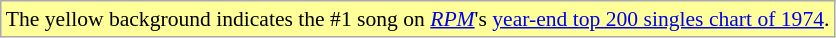<table class="wikitable" style="font-size:90%;">
<tr>
<td style="background-color:#FFFF99">The yellow background indicates the #1 song on <a href='#'><em>RPM</em></a>'s <a href='#'>year-end top 200 singles chart of 1974</a>. </td>
</tr>
</table>
